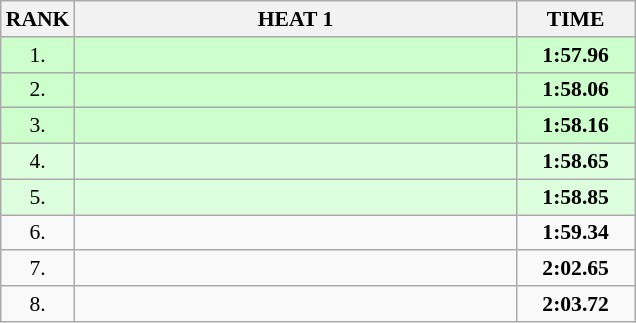<table class="wikitable" style="border-collapse: collapse; font-size: 90%;">
<tr>
<th>RANK</th>
<th style="width: 20em">HEAT 1</th>
<th style="width: 5em">TIME</th>
</tr>
<tr style="background:#ccffcc;">
<td align="center">1.</td>
<td></td>
<td align="center"><strong>1:57.96</strong></td>
</tr>
<tr style="background:#ccffcc;">
<td align="center">2.</td>
<td></td>
<td align="center"><strong>1:58.06</strong></td>
</tr>
<tr style="background:#ccffcc;">
<td align="center">3.</td>
<td></td>
<td align="center"><strong>1:58.16</strong></td>
</tr>
<tr style="background:#ddffdd;">
<td align="center">4.</td>
<td></td>
<td align="center"><strong>1:58.65</strong></td>
</tr>
<tr style="background:#ddffdd;">
<td align="center">5.</td>
<td></td>
<td align="center"><strong>1:58.85</strong></td>
</tr>
<tr>
<td align="center">6.</td>
<td></td>
<td align="center"><strong>1:59.34</strong></td>
</tr>
<tr>
<td align="center">7.</td>
<td></td>
<td align="center"><strong>2:02.65</strong></td>
</tr>
<tr>
<td align="center">8.</td>
<td></td>
<td align="center"><strong>2:03.72</strong></td>
</tr>
</table>
